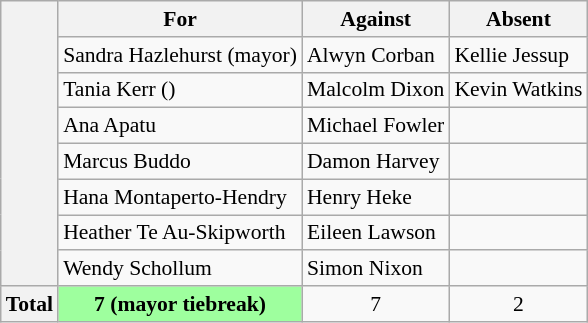<table class="wikitable" style="font-size:90%">
<tr>
<th rowspan="8"></th>
<th> For</th>
<th> Against</th>
<th>Absent</th>
</tr>
<tr>
<td>Sandra Hazlehurst (mayor)</td>
<td>Alwyn Corban</td>
<td>Kellie Jessup</td>
</tr>
<tr>
<td>Tania Kerr ()</td>
<td>Malcolm Dixon</td>
<td>Kevin Watkins</td>
</tr>
<tr>
<td>Ana Apatu</td>
<td>Michael Fowler</td>
<td></td>
</tr>
<tr>
<td>Marcus Buddo</td>
<td>Damon Harvey</td>
<td></td>
</tr>
<tr>
<td>Hana Montaperto-Hendry</td>
<td>Henry Heke</td>
<td></td>
</tr>
<tr>
<td>Heather Te Au-Skipworth</td>
<td>Eileen Lawson</td>
<td></td>
</tr>
<tr>
<td>Wendy Schollum</td>
<td>Simon Nixon</td>
<td></td>
</tr>
<tr>
<th style="text-align:right">Total</th>
<td style="background-color:#9eff9e;text-align:center"><strong>7 (mayor tiebreak)</strong></td>
<td style="text-align:center">7</td>
<td style="text-align:center">2</td>
</tr>
</table>
